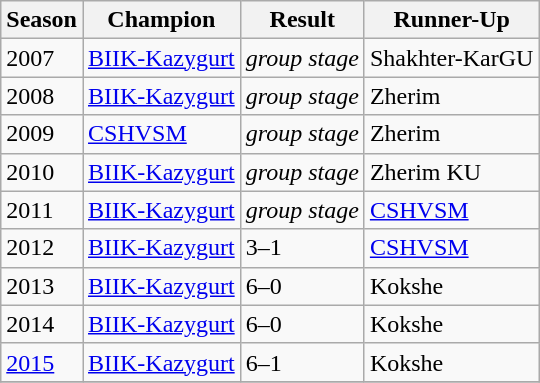<table class="sortable wikitable">
<tr>
<th>Season</th>
<th>Champion</th>
<th>Result</th>
<th>Runner-Up</th>
</tr>
<tr>
<td>2007</td>
<td><a href='#'>BIIK-Kazygurt</a></td>
<td><em>group stage</em></td>
<td>Shakhter-KarGU</td>
</tr>
<tr>
<td>2008</td>
<td><a href='#'>BIIK-Kazygurt</a></td>
<td><em>group stage</em></td>
<td>Zherim</td>
</tr>
<tr>
<td>2009</td>
<td><a href='#'>CSHVSM</a></td>
<td><em>group stage</em></td>
<td>Zherim</td>
</tr>
<tr>
<td>2010</td>
<td><a href='#'>BIIK-Kazygurt</a></td>
<td><em>group stage</em></td>
<td>Zherim KU</td>
</tr>
<tr>
<td>2011</td>
<td><a href='#'>BIIK-Kazygurt</a></td>
<td><em>group stage</em></td>
<td><a href='#'>CSHVSM</a></td>
</tr>
<tr>
<td>2012</td>
<td><a href='#'>BIIK-Kazygurt</a></td>
<td>3–1</td>
<td><a href='#'>CSHVSM</a></td>
</tr>
<tr>
<td>2013</td>
<td><a href='#'>BIIK-Kazygurt</a></td>
<td>6–0</td>
<td>Kokshe</td>
</tr>
<tr>
<td>2014</td>
<td><a href='#'>BIIK-Kazygurt</a></td>
<td>6–0</td>
<td>Kokshe</td>
</tr>
<tr>
<td><a href='#'>2015</a></td>
<td><a href='#'>BIIK-Kazygurt</a></td>
<td>6–1</td>
<td>Kokshe</td>
</tr>
<tr>
</tr>
</table>
